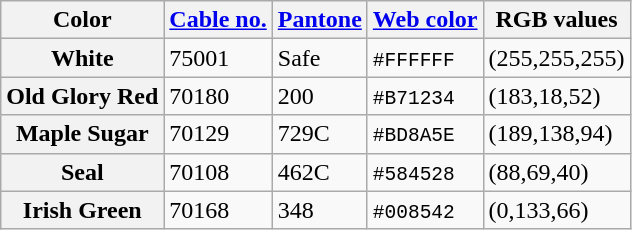<table class="wikitable plainrowheaders">
<tr>
<th scope="col">Color</th>
<th scope="col"><a href='#'>Cable no.</a></th>
<th scope="col"><a href='#'>Pantone</a></th>
<th scope="col"><a href='#'>Web color</a></th>
<th scope="col">RGB values</th>
</tr>
<tr>
<th scope="row" nowrap> White</th>
<td>75001</td>
<td>Safe</td>
<td><code>#FFFFFF</code></td>
<td>(255,255,255)</td>
</tr>
<tr>
<th scope="row" nowrap> Old Glory Red</th>
<td>70180</td>
<td>200</td>
<td><code>#B71234</code></td>
<td>(183,18,52)</td>
</tr>
<tr>
<th scope="row" nowrap> Maple Sugar</th>
<td>70129</td>
<td>729C</td>
<td><code>#BD8A5E</code></td>
<td>(189,138,94)</td>
</tr>
<tr>
<th scope="row" nowrap> Seal</th>
<td>70108</td>
<td>462C</td>
<td><code>#584528</code></td>
<td>(88,69,40)</td>
</tr>
<tr>
<th scope="row" nowrap> Irish Green</th>
<td>70168</td>
<td>348</td>
<td><code>#008542</code></td>
<td>(0,133,66)</td>
</tr>
</table>
